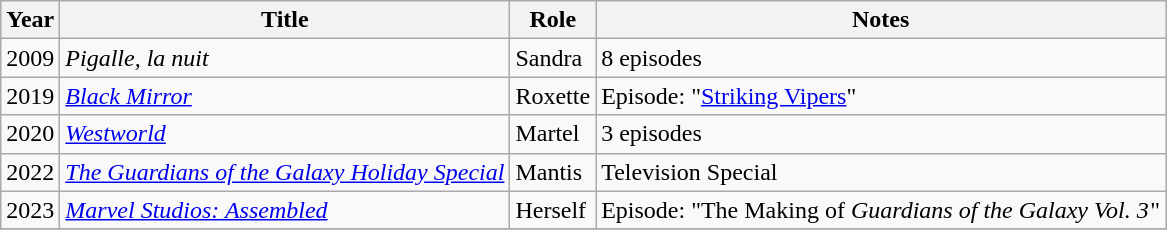<table class="wikitable sortable">
<tr>
<th>Year</th>
<th>Title</th>
<th>Role</th>
<th class="unsortable">Notes</th>
</tr>
<tr>
<td>2009</td>
<td><em>Pigalle, la nuit</em></td>
<td>Sandra</td>
<td>8 episodes</td>
</tr>
<tr>
<td>2019</td>
<td><em><a href='#'>Black Mirror</a></em></td>
<td>Roxette</td>
<td>Episode: "<a href='#'>Striking Vipers</a>" </td>
</tr>
<tr>
<td>2020</td>
<td><em><a href='#'>Westworld</a></em></td>
<td>Martel</td>
<td>3 episodes</td>
</tr>
<tr>
<td>2022</td>
<td data-sort-value="Guardians of the Galaxy Holiday Special, The"><em><a href='#'>The Guardians of the Galaxy Holiday Special</a></em></td>
<td>Mantis</td>
<td>Television Special</td>
</tr>
<tr>
<td>2023</td>
<td><em><a href='#'>Marvel Studios: Assembled</a></em></td>
<td>Herself</td>
<td>Episode: "The Making of <em>Guardians of the Galaxy Vol. 3</em> "</td>
</tr>
<tr>
</tr>
</table>
